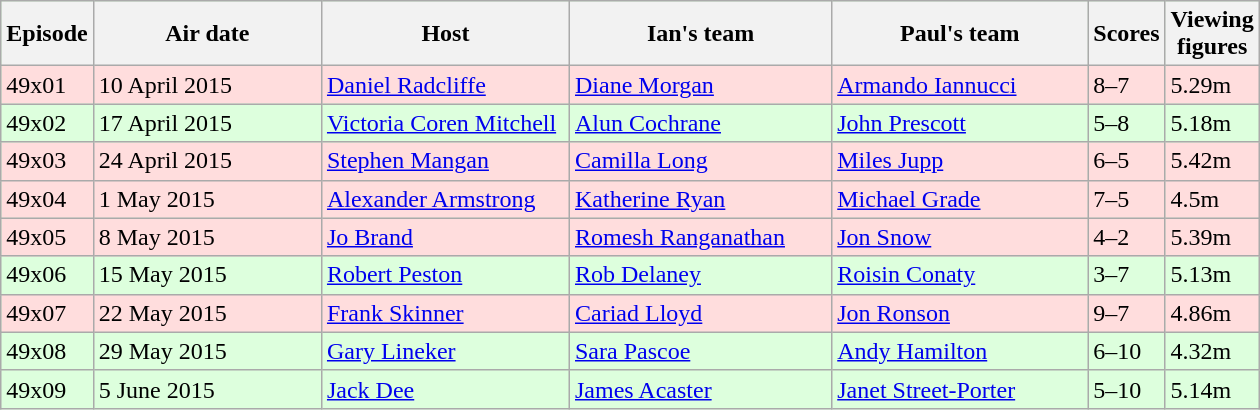<table class="wikitable"  style="width:840px; background:#dfd;">
<tr>
<th style="width:5%;">Episode</th>
<th style="width:21%;">Air date</th>
<th style="width:22%;">Host</th>
<th style="width:23%;">Ian's team</th>
<th style="width:23%;">Paul's team</th>
<th style="width:5%;">Scores</th>
<th style="width:120%;">Viewing figures</th>
</tr>
<tr style="background:#fdd;">
<td>49x01</td>
<td>10 April 2015</td>
<td><a href='#'>Daniel Radcliffe</a></td>
<td><a href='#'>Diane Morgan</a></td>
<td><a href='#'>Armando Iannucci</a></td>
<td>8–7</td>
<td>5.29m</td>
</tr>
<tr>
<td>49x02</td>
<td>17 April 2015</td>
<td><a href='#'>Victoria Coren Mitchell</a></td>
<td><a href='#'>Alun Cochrane</a></td>
<td><a href='#'>John Prescott</a></td>
<td>5–8</td>
<td>5.18m</td>
</tr>
<tr style="background:#fdd;">
<td>49x03</td>
<td>24 April 2015</td>
<td><a href='#'>Stephen Mangan</a></td>
<td><a href='#'>Camilla Long</a></td>
<td><a href='#'>Miles Jupp</a></td>
<td>6–5</td>
<td>5.42m</td>
</tr>
<tr style="background:#fdd;">
<td>49x04</td>
<td>1 May 2015</td>
<td><a href='#'>Alexander Armstrong</a></td>
<td><a href='#'>Katherine Ryan</a></td>
<td><a href='#'>Michael Grade</a></td>
<td>7–5</td>
<td>4.5m</td>
</tr>
<tr style="background:#fdd;">
<td>49x05</td>
<td>8 May 2015</td>
<td><a href='#'>Jo Brand</a></td>
<td><a href='#'>Romesh Ranganathan</a></td>
<td><a href='#'>Jon Snow</a></td>
<td>4–2</td>
<td>5.39m</td>
</tr>
<tr>
<td>49x06</td>
<td>15 May 2015</td>
<td><a href='#'>Robert Peston</a></td>
<td><a href='#'>Rob Delaney</a></td>
<td><a href='#'>Roisin Conaty</a></td>
<td>3–7</td>
<td>5.13m</td>
</tr>
<tr style="background:#fdd;">
<td>49x07</td>
<td>22 May 2015</td>
<td><a href='#'>Frank Skinner</a></td>
<td><a href='#'>Cariad Lloyd</a></td>
<td><a href='#'>Jon Ronson</a></td>
<td>9–7</td>
<td>4.86m</td>
</tr>
<tr>
<td>49x08</td>
<td>29 May 2015</td>
<td><a href='#'>Gary Lineker</a></td>
<td><a href='#'>Sara Pascoe</a></td>
<td><a href='#'>Andy Hamilton</a></td>
<td>6–10</td>
<td>4.32m</td>
</tr>
<tr>
<td>49x09</td>
<td>5 June 2015</td>
<td><a href='#'>Jack Dee</a></td>
<td><a href='#'>James Acaster</a></td>
<td><a href='#'>Janet Street-Porter</a></td>
<td>5–10</td>
<td>5.14m</td>
</tr>
</table>
